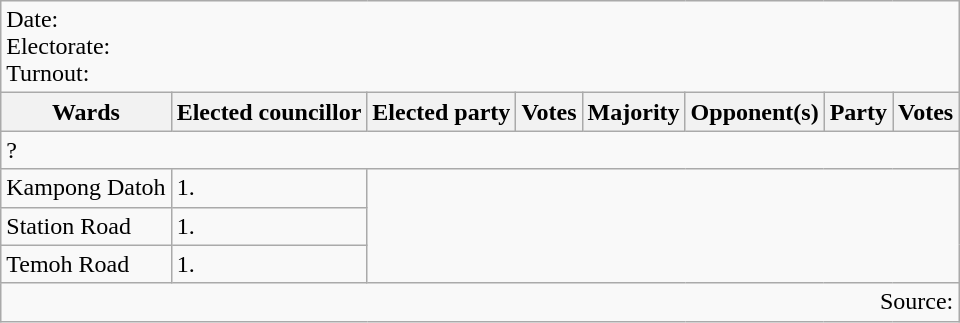<table class=wikitable>
<tr>
<td colspan=8>Date: <br>Electorate: <br>Turnout:</td>
</tr>
<tr>
<th>Wards</th>
<th>Elected councillor</th>
<th>Elected party</th>
<th>Votes</th>
<th>Majority</th>
<th>Opponent(s)</th>
<th>Party</th>
<th>Votes</th>
</tr>
<tr>
<td colspan=8>? </td>
</tr>
<tr>
<td>Kampong Datoh</td>
<td>1.</td>
</tr>
<tr>
<td>Station Road</td>
<td>1.</td>
</tr>
<tr>
<td>Temoh Road</td>
<td>1.</td>
</tr>
<tr>
<td colspan=8 align=right>Source:</td>
</tr>
</table>
